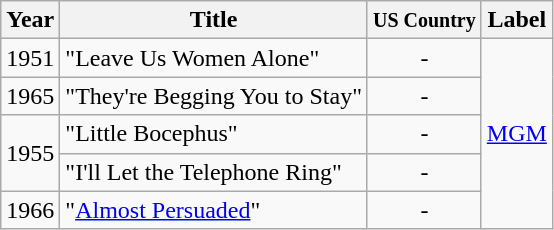<table class="wikitable">
<tr>
<th>Year</th>
<th>Title</th>
<th><small>US Country</small></th>
<th>Label</th>
</tr>
<tr>
<td>1951</td>
<td>"Leave Us Women Alone"</td>
<td style="text-align:center;">-</td>
<td rowspan="5"><a href='#'>MGM</a></td>
</tr>
<tr>
<td>1965</td>
<td>"They're Begging You to Stay"</td>
<td style="text-align:center;">-</td>
</tr>
<tr>
<td rowspan="2">1955</td>
<td>"Little Bocephus"</td>
<td style="text-align:center;">-</td>
</tr>
<tr>
<td>"I'll Let the Telephone Ring"</td>
<td style="text-align:center;">-</td>
</tr>
<tr>
<td>1966</td>
<td>"<a href='#'>Almost Persuaded</a>"</td>
<td style="text-align:center;">-</td>
</tr>
</table>
